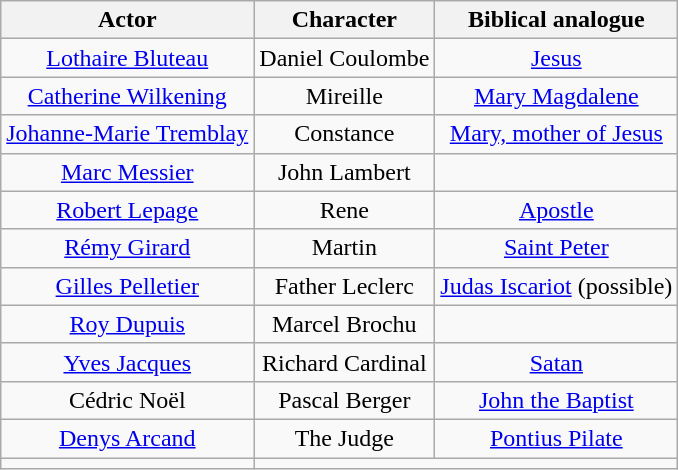<table class="wikitable sortable">
<tr>
<th>Actor</th>
<th>Character</th>
<th>Biblical analogue</th>
</tr>
<tr>
<td align="center"><a href='#'>Lothaire Bluteau</a></td>
<td align="center">Daniel Coulombe</td>
<td align="center"><a href='#'>Jesus</a></td>
</tr>
<tr>
<td align="center"><a href='#'>Catherine Wilkening</a></td>
<td align="center">Mireille</td>
<td align="center"><a href='#'>Mary Magdalene</a></td>
</tr>
<tr>
<td align="center"><a href='#'>Johanne-Marie Tremblay</a></td>
<td align="center">Constance</td>
<td align="center"><a href='#'>Mary, mother of Jesus</a></td>
</tr>
<tr>
<td align="center"><a href='#'>Marc Messier</a></td>
<td align="center">John Lambert</td>
<td></td>
</tr>
<tr>
<td align="center"><a href='#'>Robert Lepage</a></td>
<td align="center">Rene</td>
<td align="center"><a href='#'>Apostle</a></td>
</tr>
<tr>
<td align="center"><a href='#'>Rémy Girard</a></td>
<td align="center">Martin</td>
<td align="center"><a href='#'>Saint Peter</a></td>
</tr>
<tr>
<td align="center"><a href='#'>Gilles Pelletier</a></td>
<td align="center">Father Leclerc</td>
<td align="center"><a href='#'>Judas Iscariot</a> (possible)</td>
</tr>
<tr>
<td align="center"><a href='#'>Roy Dupuis</a></td>
<td align="center">Marcel Brochu</td>
<td></td>
</tr>
<tr>
<td align="center"><a href='#'>Yves Jacques</a></td>
<td align="center">Richard Cardinal</td>
<td align="center"><a href='#'>Satan</a></td>
</tr>
<tr>
<td align="center">Cédric Noël</td>
<td align="center">Pascal Berger</td>
<td align="center"><a href='#'>John the Baptist</a></td>
</tr>
<tr>
<td align="center"><a href='#'>Denys Arcand</a></td>
<td align="center">The Judge</td>
<td align="center"><a href='#'>Pontius Pilate</a></td>
</tr>
<tr>
<td></td>
</tr>
</table>
